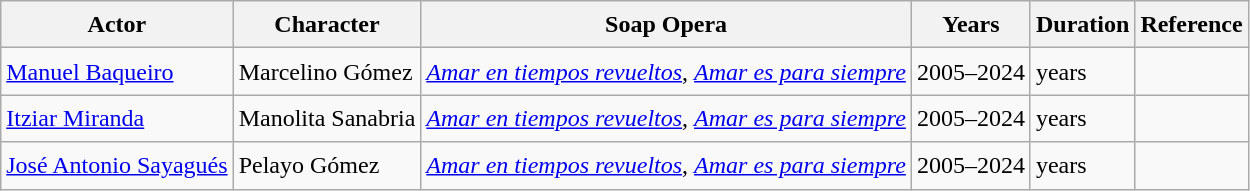<table class="wikitable sortable" style="font-size:1.00em; line-height:1.5em;">
<tr ">
<th>Actor</th>
<th>Character</th>
<th>Soap Opera</th>
<th>Years</th>
<th>Duration</th>
<th>Reference</th>
</tr>
<tr>
<td><a href='#'>Manuel Baqueiro</a></td>
<td>Marcelino Gómez</td>
<td><em><a href='#'>Amar en tiempos revueltos</a></em>, <em><a href='#'>Amar es para siempre</a></em></td>
<td>2005–2024</td>
<td> years</td>
<td></td>
</tr>
<tr>
<td><a href='#'>Itziar Miranda</a></td>
<td>Manolita Sanabria</td>
<td><em><a href='#'>Amar en tiempos revueltos</a></em>, <em><a href='#'>Amar es para siempre</a></em></td>
<td>2005–2024</td>
<td> years</td>
<td></td>
</tr>
<tr>
<td><a href='#'>José Antonio Sayagués</a></td>
<td>Pelayo Gómez</td>
<td><em><a href='#'>Amar en tiempos revueltos</a></em>, <em><a href='#'>Amar es para siempre</a></em></td>
<td>2005–2024</td>
<td> years</td>
<td></td>
</tr>
</table>
